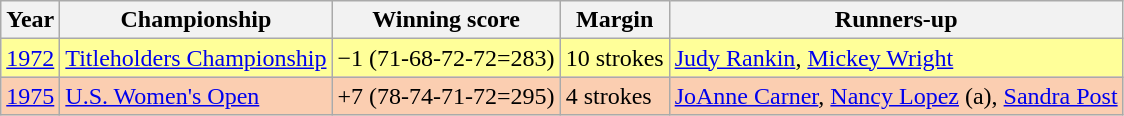<table class="wikitable">
<tr>
<th>Year</th>
<th>Championship</th>
<th>Winning score</th>
<th>Margin</th>
<th>Runners-up</th>
</tr>
<tr style="background:#FFFF99;">
<td><a href='#'>1972</a></td>
<td><a href='#'>Titleholders Championship</a></td>
<td>−1 (71-68-72-72=283)</td>
<td>10 strokes</td>
<td> <a href='#'>Judy Rankin</a>,  <a href='#'>Mickey Wright</a></td>
</tr>
<tr style="background:#FBCEB1;">
<td><a href='#'>1975</a></td>
<td><a href='#'>U.S. Women's Open</a></td>
<td>+7 (78-74-71-72=295)</td>
<td>4 strokes</td>
<td> <a href='#'>JoAnne Carner</a>,  <a href='#'>Nancy Lopez</a> (a),  <a href='#'>Sandra Post</a></td>
</tr>
</table>
